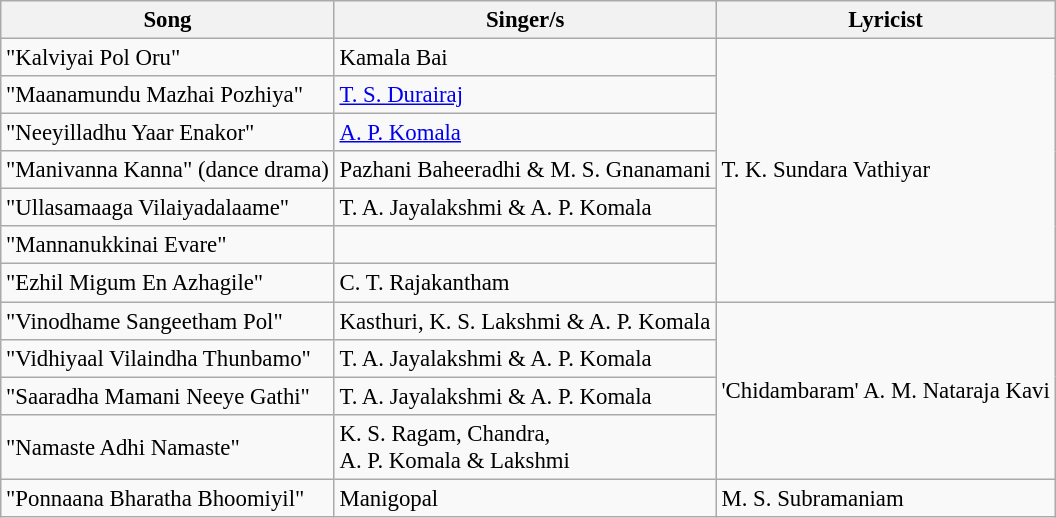<table class="wikitable" style="font-size:95%;">
<tr>
<th>Song</th>
<th>Singer/s</th>
<th>Lyricist</th>
</tr>
<tr>
<td>"Kalviyai Pol Oru"</td>
<td>Kamala Bai</td>
<td rowspan=7>T. K. Sundara Vathiyar</td>
</tr>
<tr>
<td>"Maanamundu Mazhai Pozhiya"</td>
<td><a href='#'>T. S. Durairaj</a></td>
</tr>
<tr>
<td>"Neeyilladhu Yaar Enakor"</td>
<td><a href='#'>A. P. Komala</a></td>
</tr>
<tr>
<td>"Manivanna Kanna" (dance drama)</td>
<td>Pazhani Baheeradhi & M. S. Gnanamani</td>
</tr>
<tr>
<td>"Ullasamaaga Vilaiyadalaame"</td>
<td>T. A. Jayalakshmi & A. P. Komala</td>
</tr>
<tr>
<td>"Mannanukkinai Evare"</td>
<td></td>
</tr>
<tr>
<td>"Ezhil Migum En Azhagile"</td>
<td>C. T. Rajakantham</td>
</tr>
<tr>
<td>"Vinodhame Sangeetham Pol"</td>
<td>Kasthuri, K. S. Lakshmi & A. P. Komala</td>
<td rowspan=4>'Chidambaram' A. M. Nataraja Kavi</td>
</tr>
<tr>
<td>"Vidhiyaal Vilaindha Thunbamo"</td>
<td>T. A. Jayalakshmi & A. P. Komala</td>
</tr>
<tr>
<td>"Saaradha Mamani Neeye Gathi"</td>
<td>T. A. Jayalakshmi & A. P. Komala</td>
</tr>
<tr>
<td>"Namaste Adhi Namaste"</td>
<td>K. S. Ragam, Chandra,<br>A. P. Komala & Lakshmi</td>
</tr>
<tr>
<td>"Ponnaana Bharatha Bhoomiyil"</td>
<td>Manigopal</td>
<td>M. S. Subramaniam</td>
</tr>
</table>
